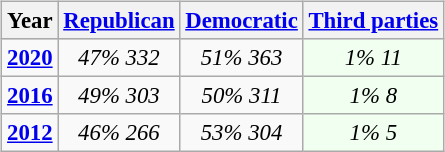<table class="wikitable" style="float:right; font-size:95%;">
<tr bgcolor=lightgrey>
<th>Year</th>
<th><a href='#'>Republican</a></th>
<th><a href='#'>Democratic</a></th>
<th><a href='#'>Third parties</a></th>
</tr>
<tr>
<td><strong><a href='#'>2020</a></strong></td>
<td style="text-align:center;" ><em>47%</em> <em>332</em></td>
<td style="text-align:center;" ><em>51%</em> <em>363</em></td>
<td style="text-align:center; background:honeyDew;"><em>1%</em> <em>11</em></td>
</tr>
<tr>
<td><strong><a href='#'>2016</a></strong></td>
<td style="text-align:center;" ><em>49%</em> <em>303</em></td>
<td style="text-align:center;" ><em>50%</em> <em>311</em></td>
<td style="text-align:center; background:honeyDew;"><em>1%</em> <em>8</em></td>
</tr>
<tr>
<td><strong><a href='#'>2012</a></strong></td>
<td style="text-align:center;" ><em>46%</em> <em>266</em></td>
<td style="text-align:center;" ><em>53%</em> <em>304</em></td>
<td style="text-align:center; background:honeyDew;"><em>1%</em> <em>5</em></td>
</tr>
</table>
